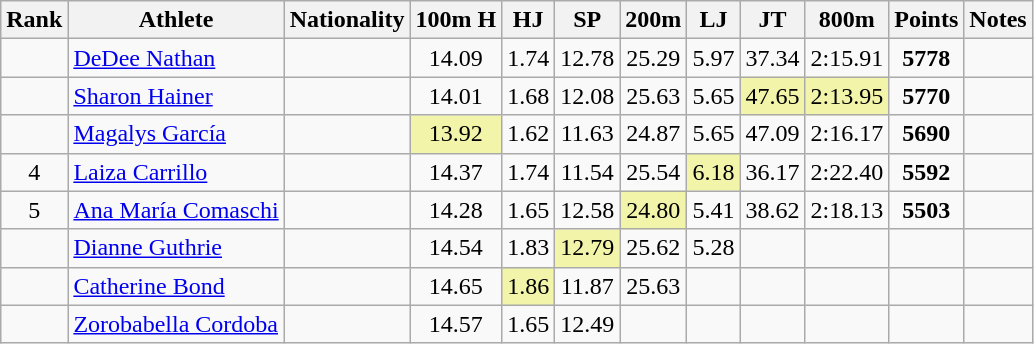<table class="wikitable sortable" style=" text-align:center;">
<tr>
<th>Rank</th>
<th>Athlete</th>
<th>Nationality</th>
<th>100m H</th>
<th>HJ</th>
<th>SP</th>
<th>200m</th>
<th>LJ</th>
<th>JT</th>
<th>800m</th>
<th>Points</th>
<th>Notes</th>
</tr>
<tr>
<td></td>
<td align=left><a href='#'>DeDee Nathan</a></td>
<td align=left></td>
<td>14.09</td>
<td>1.74</td>
<td>12.78</td>
<td>25.29</td>
<td>5.97</td>
<td>37.34</td>
<td>2:15.91</td>
<td><strong>5778</strong></td>
<td></td>
</tr>
<tr>
<td></td>
<td align=left><a href='#'>Sharon Hainer</a></td>
<td align=left></td>
<td>14.01</td>
<td>1.68</td>
<td>12.08</td>
<td>25.63</td>
<td>5.65</td>
<td bgcolor=#F2F5A9>47.65</td>
<td bgcolor=#F2F5A9>2:13.95</td>
<td><strong>5770</strong></td>
<td></td>
</tr>
<tr>
<td></td>
<td align=left><a href='#'>Magalys García</a></td>
<td align=left></td>
<td bgcolor=#F2F5A9>13.92</td>
<td>1.62</td>
<td>11.63</td>
<td>24.87</td>
<td>5.65</td>
<td>47.09</td>
<td>2:16.17</td>
<td><strong>5690</strong></td>
<td></td>
</tr>
<tr>
<td>4</td>
<td align=left><a href='#'>Laiza Carrillo</a></td>
<td align=left></td>
<td>14.37</td>
<td>1.74</td>
<td>11.54</td>
<td>25.54</td>
<td bgcolor=#F2F5A9>6.18</td>
<td>36.17</td>
<td>2:22.40</td>
<td><strong>5592</strong></td>
<td></td>
</tr>
<tr>
<td>5</td>
<td align=left><a href='#'>Ana María Comaschi</a></td>
<td align=left></td>
<td>14.28</td>
<td>1.65</td>
<td>12.58</td>
<td bgcolor=#F2F5A9>24.80</td>
<td>5.41</td>
<td>38.62</td>
<td>2:18.13</td>
<td><strong>5503</strong></td>
<td></td>
</tr>
<tr>
<td></td>
<td align=left><a href='#'>Dianne Guthrie</a></td>
<td align=left></td>
<td>14.54</td>
<td>1.83</td>
<td bgcolor=#F2F5A9>12.79</td>
<td>25.62</td>
<td>5.28</td>
<td></td>
<td></td>
<td><strong></strong></td>
<td></td>
</tr>
<tr>
<td></td>
<td align=left><a href='#'>Catherine Bond</a></td>
<td align=left></td>
<td>14.65</td>
<td bgcolor=#F2F5A9>1.86</td>
<td>11.87</td>
<td>25.63</td>
<td></td>
<td></td>
<td></td>
<td><strong></strong></td>
<td></td>
</tr>
<tr>
<td></td>
<td align=left><a href='#'>Zorobabella Cordoba</a></td>
<td align=left></td>
<td>14.57</td>
<td>1.65</td>
<td>12.49</td>
<td></td>
<td></td>
<td></td>
<td></td>
<td><strong></strong></td>
<td></td>
</tr>
</table>
